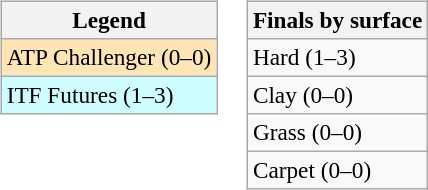<table>
<tr valign=top>
<td><br><table class=wikitable style=font-size:97%>
<tr>
<th>Legend</th>
</tr>
<tr bgcolor=moccasin>
<td>ATP Challenger (0–0)</td>
</tr>
<tr bgcolor=cffcff>
<td>ITF Futures (1–3)</td>
</tr>
</table>
</td>
<td><br><table class=wikitable style=font-size:97%>
<tr>
<th>Finals by surface</th>
</tr>
<tr>
<td>Hard (1–3)</td>
</tr>
<tr>
<td>Clay (0–0)</td>
</tr>
<tr>
<td>Grass (0–0)</td>
</tr>
<tr>
<td>Carpet (0–0)</td>
</tr>
</table>
</td>
</tr>
</table>
